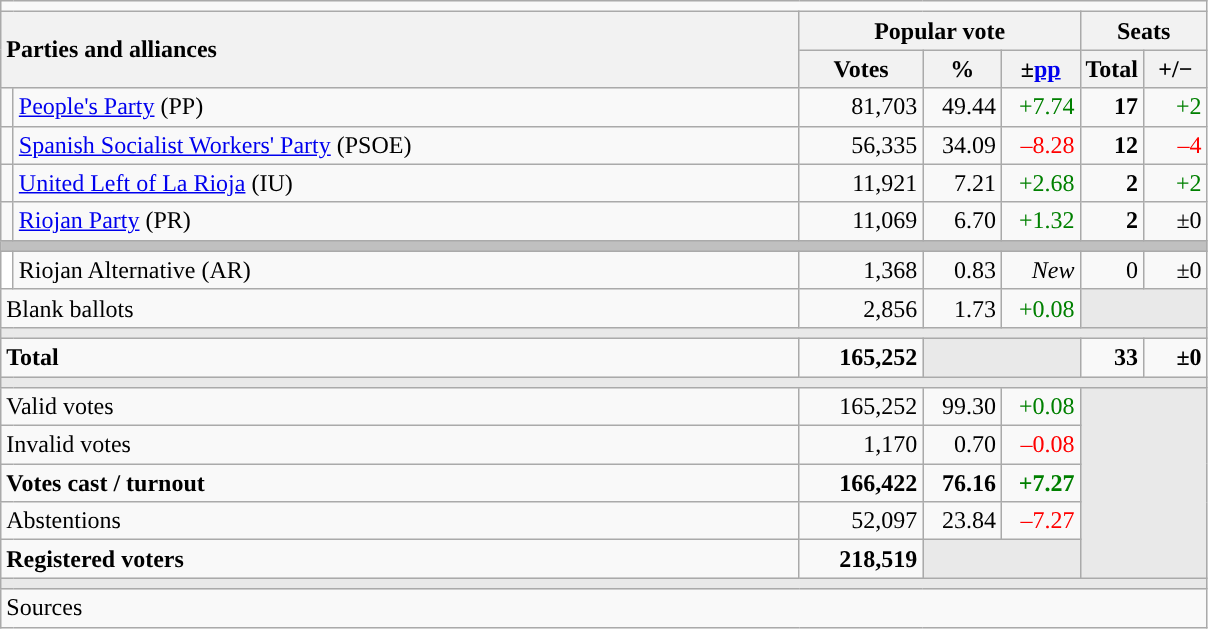<table class="wikitable" style="text-align:right;">
<tr>
<td colspan="7"></td>
</tr>
<tr>
<th style="text-align:left;" rowspan="2" colspan="2" width="525">Parties and alliances</th>
<th colspan="3">Popular vote</th>
<th colspan="2">Seats</th>
</tr>
<tr>
<th width="75">Votes</th>
<th width="45">%</th>
<th width="45">±<a href='#'>pp</a></th>
<th width="35">Total</th>
<th width="35">+/−</th>
</tr>
<tr>
<td width="1" style="color:inherit;background:"></td>
<td align="left"><a href='#'>People's Party</a> (PP)</td>
<td>81,703</td>
<td>49.44</td>
<td style="color:green;">+7.74</td>
<td><strong>17</strong></td>
<td style="color:green;">+2</td>
</tr>
<tr>
<td style="color:inherit;background:"></td>
<td align="left"><a href='#'>Spanish Socialist Workers' Party</a> (PSOE)</td>
<td>56,335</td>
<td>34.09</td>
<td style="color:red;">–8.28</td>
<td><strong>12</strong></td>
<td style="color:red;">–4</td>
</tr>
<tr>
<td style="color:inherit;background:"></td>
<td align="left"><a href='#'>United Left of La Rioja</a> (IU)</td>
<td>11,921</td>
<td>7.21</td>
<td style="color:green;">+2.68</td>
<td><strong>2</strong></td>
<td style="color:green;">+2</td>
</tr>
<tr>
<td style="color:inherit;background:"></td>
<td align="left"><a href='#'>Riojan Party</a> (PR)</td>
<td>11,069</td>
<td>6.70</td>
<td style="color:green;">+1.32</td>
<td><strong>2</strong></td>
<td>±0</td>
</tr>
<tr>
<td colspan="7" bgcolor="#C0C0C0"></td>
</tr>
<tr>
<td bgcolor="white"></td>
<td align="left">Riojan Alternative (AR)</td>
<td>1,368</td>
<td>0.83</td>
<td><em>New</em></td>
<td>0</td>
<td>±0</td>
</tr>
<tr>
<td align="left" colspan="2">Blank ballots</td>
<td>2,856</td>
<td>1.73</td>
<td style="color:green;">+0.08</td>
<td bgcolor="#E9E9E9" colspan="2"></td>
</tr>
<tr>
<td colspan="7" bgcolor="#E9E9E9"></td>
</tr>
<tr style="font-weight:bold;">
<td align="left" colspan="2">Total</td>
<td>165,252</td>
<td bgcolor="#E9E9E9" colspan="2"></td>
<td>33</td>
<td>±0</td>
</tr>
<tr>
<td colspan="7" bgcolor="#E9E9E9"></td>
</tr>
<tr>
<td align="left" colspan="2">Valid votes</td>
<td>165,252</td>
<td>99.30</td>
<td style="color:green;">+0.08</td>
<td bgcolor="#E9E9E9" colspan="2" rowspan="5"></td>
</tr>
<tr>
<td align="left" colspan="2">Invalid votes</td>
<td>1,170</td>
<td>0.70</td>
<td style="color:red;">–0.08</td>
</tr>
<tr style="font-weight:bold;">
<td align="left" colspan="2">Votes cast / turnout</td>
<td>166,422</td>
<td>76.16</td>
<td style="color:green;">+7.27</td>
</tr>
<tr>
<td align="left" colspan="2">Abstentions</td>
<td>52,097</td>
<td>23.84</td>
<td style="color:red;">–7.27</td>
</tr>
<tr style="font-weight:bold;">
<td align="left" colspan="2">Registered voters</td>
<td>218,519</td>
<td bgcolor="#E9E9E9" colspan="2"></td>
</tr>
<tr>
<td colspan="7" bgcolor="#E9E9E9"></td>
</tr>
<tr>
<td align="left" colspan="7">Sources</td>
</tr>
</table>
